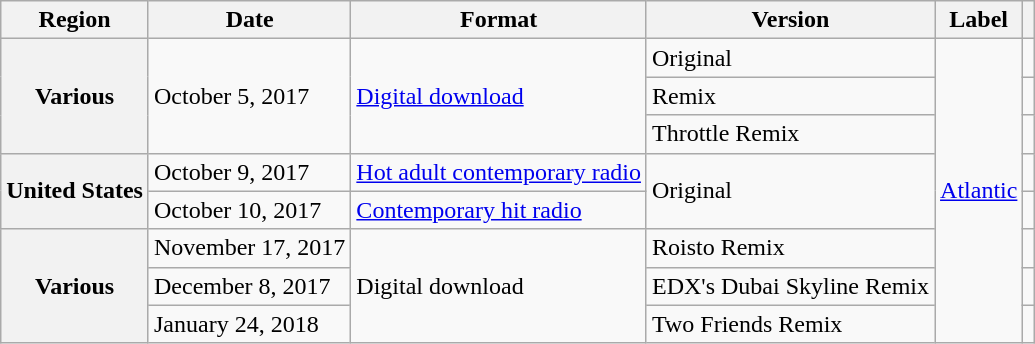<table class="wikitable plainrowheaders">
<tr>
<th scope="row">Region</th>
<th scope="row">Date</th>
<th scope="row">Format</th>
<th scope="row">Version</th>
<th scope="row">Label</th>
<th scope="row"></th>
</tr>
<tr>
<th scope="row" rowspan="3">Various</th>
<td rowspan="3">October 5, 2017</td>
<td rowspan="3"><a href='#'>Digital download</a></td>
<td>Original</td>
<td rowspan="9"><a href='#'>Atlantic</a></td>
<td></td>
</tr>
<tr>
<td>Remix</td>
<td></td>
</tr>
<tr>
<td>Throttle Remix</td>
<td></td>
</tr>
<tr>
<th scope="row" rowspan="2">United States</th>
<td>October 9, 2017</td>
<td><a href='#'>Hot adult contemporary radio</a></td>
<td rowspan="2">Original</td>
<td></td>
</tr>
<tr>
<td>October 10, 2017</td>
<td><a href='#'>Contemporary hit radio</a></td>
<td></td>
</tr>
<tr>
<th scope="row" rowspan="3">Various</th>
<td>November 17, 2017</td>
<td rowspan="3">Digital download</td>
<td>Roisto Remix</td>
<td></td>
</tr>
<tr>
<td>December 8, 2017</td>
<td>EDX's Dubai Skyline Remix</td>
<td></td>
</tr>
<tr>
<td>January 24, 2018</td>
<td>Two Friends Remix</td>
<td></td>
</tr>
</table>
